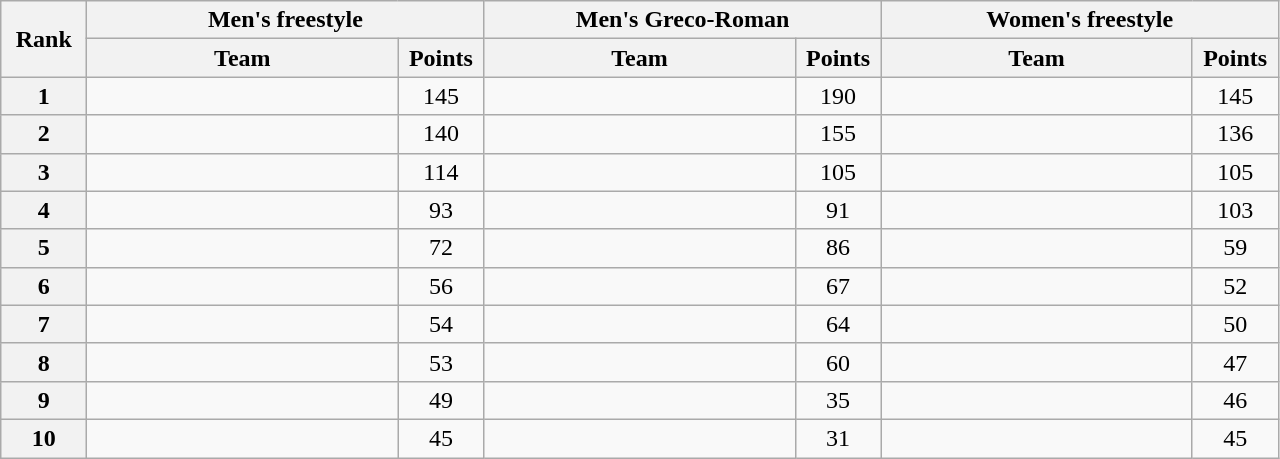<table class="wikitable" style="text-align:center;">
<tr>
<th rowspan="2" width="50">Rank</th>
<th colspan="2">Men's freestyle</th>
<th colspan="2">Men's Greco-Roman</th>
<th colspan="2">Women's freestyle</th>
</tr>
<tr>
<th width="200">Team</th>
<th width="50">Points</th>
<th width="200">Team</th>
<th width="50">Points</th>
<th width="200">Team</th>
<th width="50">Points</th>
</tr>
<tr>
<th>1</th>
<td align="left"></td>
<td>145</td>
<td align="left"></td>
<td>190</td>
<td align="left"></td>
<td>145</td>
</tr>
<tr>
<th>2</th>
<td align="left"></td>
<td>140</td>
<td align="left"></td>
<td>155</td>
<td align="left"></td>
<td>136</td>
</tr>
<tr>
<th>3</th>
<td align="left"></td>
<td>114</td>
<td align="left"></td>
<td>105</td>
<td align="left"></td>
<td>105</td>
</tr>
<tr>
<th>4</th>
<td align="left"></td>
<td>93</td>
<td align="left"></td>
<td>91</td>
<td align="left"></td>
<td>103</td>
</tr>
<tr>
<th>5</th>
<td align="left"></td>
<td>72</td>
<td align="left"></td>
<td>86</td>
<td align="left"></td>
<td>59</td>
</tr>
<tr>
<th>6</th>
<td align="left"></td>
<td>56</td>
<td align="left"></td>
<td>67</td>
<td align="left"></td>
<td>52</td>
</tr>
<tr>
<th>7</th>
<td align="left"></td>
<td>54</td>
<td align="left"></td>
<td>64</td>
<td align="left"></td>
<td>50</td>
</tr>
<tr>
<th>8</th>
<td align="left"></td>
<td>53</td>
<td align="left"></td>
<td>60</td>
<td align="left"></td>
<td>47</td>
</tr>
<tr>
<th>9</th>
<td align="left"></td>
<td>49</td>
<td align="left"></td>
<td>35</td>
<td align="left"></td>
<td>46</td>
</tr>
<tr>
<th>10</th>
<td align="left"></td>
<td>45</td>
<td align="left"></td>
<td>31</td>
<td align="left"></td>
<td>45</td>
</tr>
</table>
